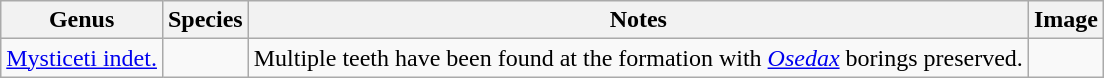<table class="wikitable">
<tr>
<th>Genus</th>
<th>Species</th>
<th>Notes</th>
<th>Image</th>
</tr>
<tr>
<td><a href='#'>Mysticeti indet.</a></td>
<td></td>
<td>Multiple teeth have been found at the formation with <em><a href='#'>Osedax</a></em> borings preserved.</td>
<td></td>
</tr>
</table>
